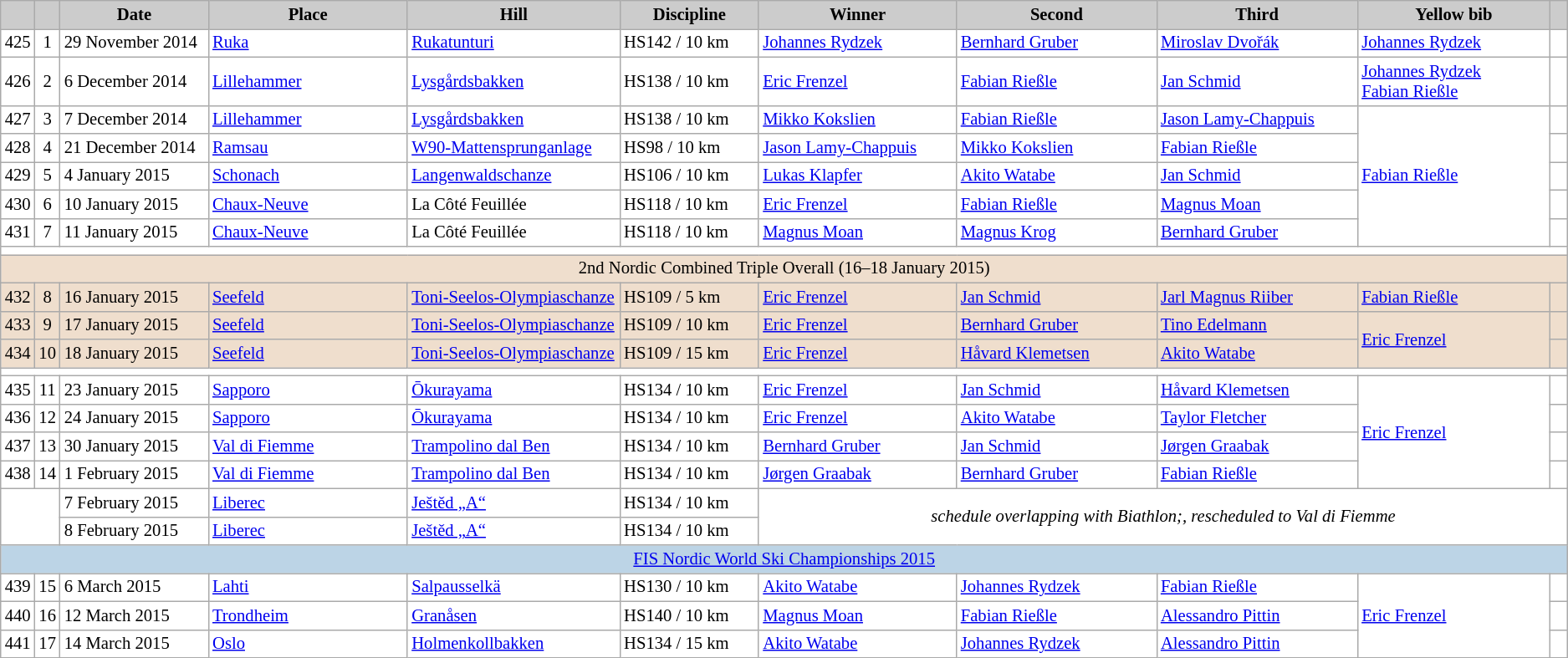<table class="wikitable plainrowheaders" style="background:#fff; font-size:86%; line-height:16px; border:grey solid 1px; border-collapse:collapse;">
<tr style="background:#ccc; text-align:center;">
<th scope="col" style="background:#ccc; width=20 px;"></th>
<th scope="col" style="background:#ccc; width=30 px;"></th>
<th scope="col" style="background:#ccc; width:130px;">Date</th>
<th scope="col" style="background:#ccc; width:180px;">Place</th>
<th scope="col" style="background:#ccc; width:180px;">Hill</th>
<th scope="col" style="background:#ccc; width:120px;">Discipline</th>
<th scope="col" style="background:#ccc; width:185px;">Winner</th>
<th scope="col" style="background:#ccc; width:185px;">Second</th>
<th scope="col" style="background:#ccc; width:185px;">Third</th>
<th scope="col" style="background:#ccc; width:180px;">Yellow bib</th>
<th scope="col" style="background:#ccc; width:10px;"></th>
</tr>
<tr>
<td align=center>425</td>
<td align=center>1</td>
<td>29 November 2014</td>
<td> <a href='#'>Ruka</a></td>
<td><a href='#'>Rukatunturi</a></td>
<td>HS142 / 10 km</td>
<td> <a href='#'>Johannes Rydzek</a></td>
<td> <a href='#'>Bernhard Gruber</a></td>
<td> <a href='#'>Miroslav Dvořák</a></td>
<td> <a href='#'>Johannes Rydzek</a></td>
<td></td>
</tr>
<tr>
<td align=center>426</td>
<td align=center>2</td>
<td>6 December 2014</td>
<td> <a href='#'>Lillehammer</a></td>
<td><a href='#'>Lysgårdsbakken</a></td>
<td>HS138 / 10 km</td>
<td> <a href='#'>Eric Frenzel</a></td>
<td> <a href='#'>Fabian Rießle</a></td>
<td> <a href='#'>Jan Schmid</a></td>
<td> <a href='#'>Johannes Rydzek</a><br> <a href='#'>Fabian Rießle</a></td>
<td></td>
</tr>
<tr>
<td align=center>427</td>
<td align=center>3</td>
<td>7 December 2014</td>
<td> <a href='#'>Lillehammer</a></td>
<td><a href='#'>Lysgårdsbakken</a></td>
<td>HS138 / 10 km</td>
<td> <a href='#'>Mikko Kokslien</a></td>
<td> <a href='#'>Fabian Rießle</a></td>
<td> <a href='#'>Jason Lamy-Chappuis</a></td>
<td rowspan=5> <a href='#'>Fabian Rießle</a></td>
<td></td>
</tr>
<tr>
<td align=center>428</td>
<td align=center>4</td>
<td>21 December 2014</td>
<td> <a href='#'>Ramsau</a></td>
<td><a href='#'>W90-Mattensprunganlage</a></td>
<td>HS98 / 10 km</td>
<td> <a href='#'>Jason Lamy-Chappuis</a></td>
<td> <a href='#'>Mikko Kokslien</a></td>
<td> <a href='#'>Fabian Rießle</a></td>
<td></td>
</tr>
<tr>
<td align=center>429</td>
<td align=center>5</td>
<td>4 January 2015</td>
<td> <a href='#'>Schonach</a></td>
<td><a href='#'>Langenwaldschanze</a></td>
<td>HS106 / 10 km</td>
<td> <a href='#'>Lukas Klapfer</a></td>
<td> <a href='#'>Akito Watabe</a></td>
<td> <a href='#'>Jan Schmid</a></td>
<td></td>
</tr>
<tr>
<td align=center>430</td>
<td align=center>6</td>
<td>10 January 2015</td>
<td> <a href='#'>Chaux-Neuve</a></td>
<td>La Côté Feuillée</td>
<td>HS118 / 10 km</td>
<td> <a href='#'>Eric Frenzel</a></td>
<td> <a href='#'>Fabian Rießle</a></td>
<td> <a href='#'>Magnus Moan</a></td>
<td></td>
</tr>
<tr>
<td align=center>431</td>
<td align=center>7</td>
<td>11 January 2015</td>
<td> <a href='#'>Chaux-Neuve</a></td>
<td>La Côté Feuillée</td>
<td>HS118 / 10 km</td>
<td> <a href='#'>Magnus Moan</a></td>
<td> <a href='#'>Magnus Krog</a></td>
<td> <a href='#'>Bernhard Gruber</a></td>
<td></td>
</tr>
<tr>
<td colspan=11></td>
</tr>
<tr bgcolor=#EFDECD>
<td colspan=11 align=center>2nd Nordic Combined Triple Overall (16–18 January 2015)</td>
</tr>
<tr bgcolor=#EFDECD>
<td align=center>432</td>
<td align=center>8</td>
<td>16 January 2015</td>
<td> <a href='#'>Seefeld</a></td>
<td><a href='#'>Toni-Seelos-Olympiaschanze</a></td>
<td>HS109 / 5 km</td>
<td> <a href='#'>Eric Frenzel</a></td>
<td> <a href='#'>Jan Schmid</a></td>
<td> <a href='#'>Jarl Magnus Riiber</a></td>
<td> <a href='#'>Fabian Rießle</a></td>
<td></td>
</tr>
<tr bgcolor=#EFDECD>
<td align=center>433</td>
<td align=center>9</td>
<td>17 January 2015</td>
<td> <a href='#'>Seefeld</a></td>
<td><a href='#'>Toni-Seelos-Olympiaschanze</a></td>
<td>HS109 / 10 km</td>
<td> <a href='#'>Eric Frenzel</a></td>
<td> <a href='#'>Bernhard Gruber</a></td>
<td> <a href='#'>Tino Edelmann</a></td>
<td rowspan=2> <a href='#'>Eric Frenzel</a></td>
<td></td>
</tr>
<tr bgcolor=#EFDECD>
<td align=center>434</td>
<td align=center>10</td>
<td>18 January 2015</td>
<td> <a href='#'>Seefeld</a></td>
<td><a href='#'>Toni-Seelos-Olympiaschanze</a></td>
<td>HS109 / 15 km</td>
<td> <a href='#'>Eric Frenzel</a></td>
<td> <a href='#'>Håvard Klemetsen</a></td>
<td> <a href='#'>Akito Watabe</a></td>
<td></td>
</tr>
<tr>
<td colspan=11></td>
</tr>
<tr>
<td align=center>435</td>
<td align=center>11</td>
<td>23 January 2015</td>
<td> <a href='#'>Sapporo</a></td>
<td><a href='#'>Ōkurayama</a></td>
<td>HS134 / 10 km</td>
<td> <a href='#'>Eric Frenzel</a></td>
<td> <a href='#'>Jan Schmid</a></td>
<td> <a href='#'>Håvard Klemetsen</a></td>
<td rowspan=4> <a href='#'>Eric Frenzel</a></td>
<td></td>
</tr>
<tr>
<td align=center>436</td>
<td align=center>12</td>
<td>24 January 2015</td>
<td> <a href='#'>Sapporo</a></td>
<td><a href='#'>Ōkurayama</a></td>
<td>HS134 / 10 km</td>
<td> <a href='#'>Eric Frenzel</a></td>
<td> <a href='#'>Akito Watabe</a></td>
<td> <a href='#'>Taylor Fletcher</a></td>
<td></td>
</tr>
<tr>
<td align=center>437</td>
<td align=center>13</td>
<td>30 January 2015</td>
<td> <a href='#'>Val di Fiemme</a></td>
<td><a href='#'>Trampolino dal Ben</a></td>
<td>HS134 / 10 km</td>
<td> <a href='#'>Bernhard Gruber</a></td>
<td> <a href='#'>Jan Schmid</a></td>
<td> <a href='#'>Jørgen Graabak</a></td>
<td></td>
</tr>
<tr>
<td align=center>438</td>
<td align=center>14</td>
<td>1 February 2015</td>
<td> <a href='#'>Val di Fiemme</a></td>
<td><a href='#'>Trampolino dal Ben</a></td>
<td>HS134 / 10 km</td>
<td> <a href='#'>Jørgen Graabak</a></td>
<td> <a href='#'>Bernhard Gruber</a></td>
<td> <a href='#'>Fabian Rießle</a></td>
<td></td>
</tr>
<tr>
<td colspan=2 rowspan=2></td>
<td>7 February 2015</td>
<td> <a href='#'>Liberec</a></td>
<td><a href='#'>Ještěd „A“</a></td>
<td>HS134 / 10 km</td>
<td rowspan=2 colspan=5 align="center"><em>schedule overlapping with Biathlon;, rescheduled to Val di Fiemme</em></td>
</tr>
<tr>
<td>8 February 2015</td>
<td> <a href='#'>Liberec</a></td>
<td><a href='#'>Ještěd „A“</a></td>
<td>HS134 / 10 km</td>
</tr>
<tr bgcolor=#BCD4E6>
<td colspan="11" align="center"><a href='#'>FIS Nordic World Ski Championships 2015</a></td>
</tr>
<tr>
<td align=center>439</td>
<td align=center>15</td>
<td>6 March 2015</td>
<td> <a href='#'>Lahti</a></td>
<td><a href='#'>Salpausselkä</a></td>
<td>HS130 / 10 km</td>
<td> <a href='#'>Akito Watabe</a></td>
<td> <a href='#'>Johannes Rydzek</a></td>
<td> <a href='#'>Fabian Rießle</a></td>
<td rowspan=3> <a href='#'>Eric Frenzel</a></td>
<td></td>
</tr>
<tr>
<td align=center>440</td>
<td align=center>16</td>
<td>12 March 2015</td>
<td> <a href='#'>Trondheim</a></td>
<td><a href='#'>Granåsen</a></td>
<td>HS140 / 10 km</td>
<td> <a href='#'>Magnus Moan</a></td>
<td> <a href='#'>Fabian Rießle</a></td>
<td> <a href='#'>Alessandro Pittin</a></td>
<td></td>
</tr>
<tr>
<td align=center>441</td>
<td align=center>17</td>
<td>14 March 2015</td>
<td> <a href='#'>Oslo</a></td>
<td><a href='#'>Holmenkollbakken</a></td>
<td>HS134 / 15 km</td>
<td> <a href='#'>Akito Watabe</a></td>
<td> <a href='#'>Johannes Rydzek</a></td>
<td> <a href='#'>Alessandro Pittin</a></td>
<td></td>
</tr>
</table>
